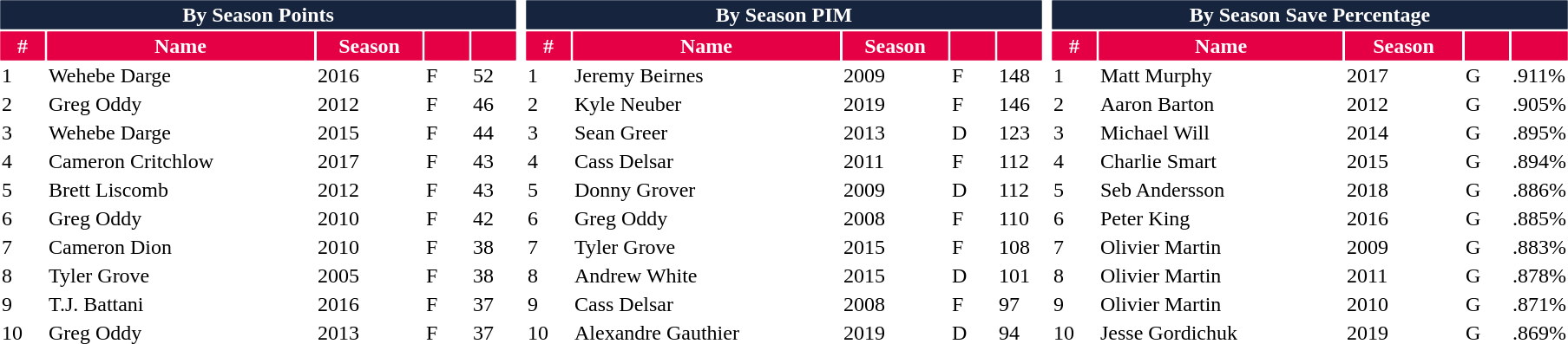<table>
<tr valign=top>
<td><br><table class="toccolours" style="width:25em">
<tr>
<th colspan="5" style="background:#17243d;color:white;border:#17243d 1px solid">By Season Points</th>
</tr>
<tr>
<th style="background:#e50046;color:white;border:#e50046 1px solid; width: 30px">#</th>
<th style="background:#e50046;color:white;border:#e50046 1px solid">Name</th>
<th style="background:#e50046;color:white;border:#e50046 1px solid">Season</th>
<th style="background:#e50046;color:white;border:#e50046 1px solid; width: 30px"></th>
<th style="background:#e50046;color:white;border:#e50046 1px solid; width: 30px"></th>
</tr>
<tr>
<td>1</td>
<td> Wehebe Darge</td>
<td>2016</td>
<td>F</td>
<td>52</td>
</tr>
<tr>
<td>2</td>
<td> Greg Oddy</td>
<td>2012</td>
<td>F</td>
<td>46</td>
</tr>
<tr>
<td>3</td>
<td> Wehebe Darge</td>
<td>2015</td>
<td>F</td>
<td>44</td>
</tr>
<tr>
<td>4</td>
<td> Cameron Critchlow</td>
<td>2017</td>
<td>F</td>
<td>43</td>
</tr>
<tr>
<td>5</td>
<td> Brett Liscomb</td>
<td>2012</td>
<td>F</td>
<td>43</td>
</tr>
<tr>
<td>6</td>
<td> Greg Oddy</td>
<td>2010</td>
<td>F</td>
<td>42</td>
</tr>
<tr>
<td>7</td>
<td> Cameron Dion</td>
<td>2010</td>
<td>F</td>
<td>38</td>
</tr>
<tr>
<td>8</td>
<td> Tyler Grove</td>
<td>2005</td>
<td>F</td>
<td>38</td>
</tr>
<tr>
<td>9</td>
<td> T.J. Battani</td>
<td>2016</td>
<td>F</td>
<td>37</td>
</tr>
<tr>
<td>10</td>
<td> Greg Oddy</td>
<td>2013</td>
<td>F</td>
<td>37</td>
</tr>
<tr>
</tr>
</table>
</td>
<td><br><table class="toccolours" style="width:25em">
<tr>
<th colspan="5" style="background:#17243d;color:white;border:#17243d 1px solid">By Season PIM</th>
</tr>
<tr>
<th style="background:#e50046;color:white;border:#e50046 1px solid; width: 30px">#</th>
<th style="background:#e50046;color:white;border:#e50046 1px solid">Name</th>
<th style="background:#e50046;color:white;border:#e50046 1px solid">Season</th>
<th style="background:#e50046;color:white;border:#e50046 1px solid; width: 30px"></th>
<th style="background:#e50046;color:white;border:#e50046 1px solid; width: 30px"></th>
</tr>
<tr>
<td>1</td>
<td> Jeremy Beirnes</td>
<td>2009</td>
<td>F</td>
<td>148</td>
</tr>
<tr>
<td>2</td>
<td> Kyle Neuber</td>
<td>2019</td>
<td>F</td>
<td>146</td>
</tr>
<tr>
<td>3</td>
<td> Sean Greer</td>
<td>2013</td>
<td>D</td>
<td>123</td>
</tr>
<tr>
<td>4</td>
<td> Cass Delsar</td>
<td>2011</td>
<td>F</td>
<td>112</td>
</tr>
<tr>
<td>5</td>
<td> Donny Grover</td>
<td>2009</td>
<td>D</td>
<td>112</td>
</tr>
<tr>
<td>6</td>
<td> Greg Oddy</td>
<td>2008</td>
<td>F</td>
<td>110</td>
</tr>
<tr>
<td>7</td>
<td> Tyler Grove</td>
<td>2015</td>
<td>F</td>
<td>108</td>
</tr>
<tr>
<td>8</td>
<td> Andrew White</td>
<td>2015</td>
<td>D</td>
<td>101</td>
</tr>
<tr>
<td>9</td>
<td> Cass Delsar</td>
<td>2008</td>
<td>F</td>
<td>97</td>
</tr>
<tr>
<td>10</td>
<td> Alexandre Gauthier</td>
<td>2019</td>
<td>D</td>
<td>94</td>
</tr>
<tr>
</tr>
</table>
</td>
<td><br><table class="toccolours" style="width:25em">
<tr>
<th colspan="5" style="background:#17243d;color:white;border:#17243d 1px solid">By Season Save Percentage</th>
</tr>
<tr>
<th style="background:#e50046;color:white;border:#e50046 1px solid; width: 30px">#</th>
<th style="background:#e50046;color:white;border:#e50046 1px solid">Name</th>
<th style="background:#e50046;color:white;border:#e50046 1px solid">Season</th>
<th style="background:#e50046;color:white;border:#e50046 1px solid; width: 30px"></th>
<th style="background:#e50046;color:white;border:#e50046 1px solid; width: 30px"></th>
</tr>
<tr>
<td>1</td>
<td> Matt Murphy</td>
<td>2017</td>
<td>G</td>
<td>.911%</td>
</tr>
<tr>
<td>2</td>
<td> Aaron Barton</td>
<td>2012</td>
<td>G</td>
<td>.905%</td>
</tr>
<tr>
<td>3</td>
<td> Michael Will</td>
<td>2014</td>
<td>G</td>
<td>.895%</td>
</tr>
<tr>
<td>4</td>
<td> Charlie Smart</td>
<td>2015</td>
<td>G</td>
<td>.894%</td>
</tr>
<tr>
<td>5</td>
<td> Seb Andersson</td>
<td>2018</td>
<td>G</td>
<td>.886%</td>
</tr>
<tr>
<td>6</td>
<td> Peter King</td>
<td>2016</td>
<td>G</td>
<td>.885%</td>
</tr>
<tr>
<td>7</td>
<td> Olivier Martin</td>
<td>2009</td>
<td>G</td>
<td>.883%</td>
</tr>
<tr>
<td>8</td>
<td> Olivier Martin</td>
<td>2011</td>
<td>G</td>
<td>.878%</td>
</tr>
<tr>
<td>9</td>
<td> Olivier Martin</td>
<td>2010</td>
<td>G</td>
<td>.871%</td>
</tr>
<tr>
<td>10</td>
<td> Jesse Gordichuk</td>
<td>2019</td>
<td>G</td>
<td>.869%</td>
</tr>
<tr>
</tr>
</table>
</td>
</tr>
</table>
